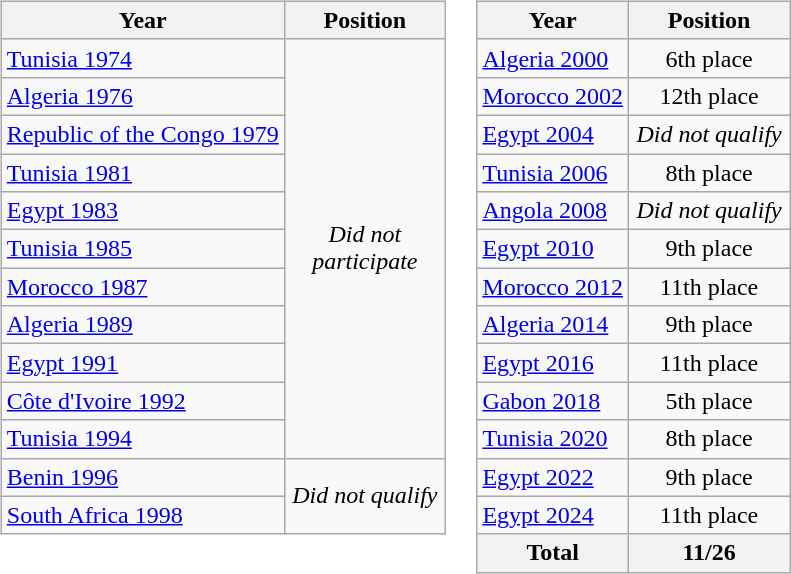<table>
<tr>
<td valign="top" width=0%><br><table class="wikitable">
<tr>
<th>Year</th>
<th width="100">Position</th>
</tr>
<tr>
<td><a href='#'>Tunisia 1974</a></td>
<td align=center rowspan=11 colspan=2><em>Did not participate</em></td>
</tr>
<tr>
<td><a href='#'>Algeria 1976</a></td>
</tr>
<tr>
<td><a href='#'>Republic of the Congo 1979</a></td>
</tr>
<tr>
<td><a href='#'>Tunisia 1981</a></td>
</tr>
<tr>
<td><a href='#'>Egypt 1983</a></td>
</tr>
<tr>
<td><a href='#'>Tunisia 1985</a></td>
</tr>
<tr>
<td><a href='#'>Morocco 1987</a></td>
</tr>
<tr>
<td><a href='#'>Algeria 1989</a></td>
</tr>
<tr>
<td><a href='#'>Egypt 1991</a></td>
</tr>
<tr>
<td><a href='#'>Côte d'Ivoire 1992</a></td>
</tr>
<tr>
<td><a href='#'>Tunisia 1994</a></td>
</tr>
<tr>
<td><a href='#'>Benin 1996</a></td>
<td align=center colspan=2 rowspan=2><em>Did not qualify</em></td>
</tr>
<tr>
<td><a href='#'>South Africa 1998</a></td>
</tr>
</table>
</td>
<td valign="top" width=0%><br><table class="wikitable">
<tr>
<th>Year</th>
<th width="100">Position</th>
</tr>
<tr>
<td><a href='#'>Algeria 2000</a></td>
<td align=center>6th place</td>
</tr>
<tr>
<td><a href='#'>Morocco 2002</a></td>
<td align=center>12th place</td>
</tr>
<tr>
<td><a href='#'>Egypt 2004</a></td>
<td align=center rowspan=1 colspan=2><em>Did not qualify</em></td>
</tr>
<tr>
<td><a href='#'>Tunisia 2006</a></td>
<td align=center>8th place</td>
</tr>
<tr>
<td><a href='#'>Angola 2008</a></td>
<td align=center rowspan=1 colspan=2><em>Did not qualify</em></td>
</tr>
<tr>
<td><a href='#'>Egypt 2010</a></td>
<td align=center>9th place</td>
</tr>
<tr>
<td><a href='#'>Morocco 2012</a></td>
<td align=center>11th place</td>
</tr>
<tr>
<td><a href='#'>Algeria 2014</a></td>
<td align=center>9th place</td>
</tr>
<tr>
<td><a href='#'>Egypt 2016</a></td>
<td align=center>11th place</td>
</tr>
<tr>
<td><a href='#'>Gabon 2018</a></td>
<td align=center>5th place</td>
</tr>
<tr>
<td><a href='#'>Tunisia 2020</a></td>
<td align=center>8th place</td>
</tr>
<tr>
<td><a href='#'>Egypt 2022</a></td>
<td align=center>9th place</td>
</tr>
<tr>
<td><a href='#'>Egypt 2024</a></td>
<td align=center>11th place</td>
</tr>
<tr>
<th align="center">Total</th>
<th align="center">11/26</th>
</tr>
</table>
</td>
</tr>
</table>
